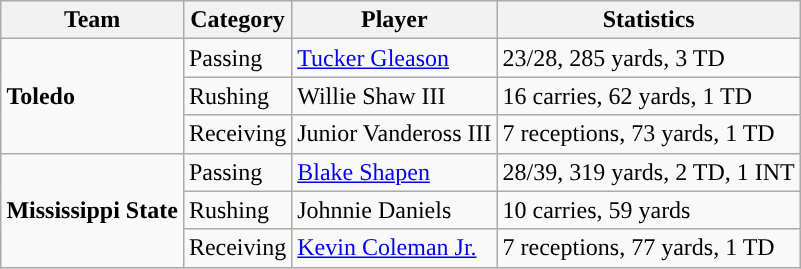<table class="wikitable" style="float: right;">
<tr>
<th>Team</th>
<th>Category</th>
<th>Player</th>
<th>Statistics</th>
</tr>
<tr>
<td rowspan=3><strong>Toledo</strong></td>
<td>Passing</td>
<td><a href='#'>Tucker Gleason</a></td>
<td>23/28, 285 yards, 3 TD</td>
</tr>
<tr>
<td>Rushing</td>
<td>Willie Shaw III</td>
<td>16 carries, 62 yards, 1 TD</td>
</tr>
<tr>
<td>Receiving</td>
<td>Junior Vandeross III</td>
<td>7 receptions, 73 yards, 1 TD</td>
</tr>
<tr>
<td rowspan=3><strong>Mississippi State</strong></td>
<td>Passing</td>
<td><a href='#'>Blake Shapen</a></td>
<td>28/39, 319 yards, 2 TD, 1 INT</td>
</tr>
<tr>
<td>Rushing</td>
<td>Johnnie Daniels</td>
<td>10 carries, 59 yards</td>
</tr>
<tr>
<td>Receiving</td>
<td><a href='#'>Kevin Coleman Jr.</a></td>
<td>7 receptions, 77 yards, 1 TD</td>
</tr>
</table>
